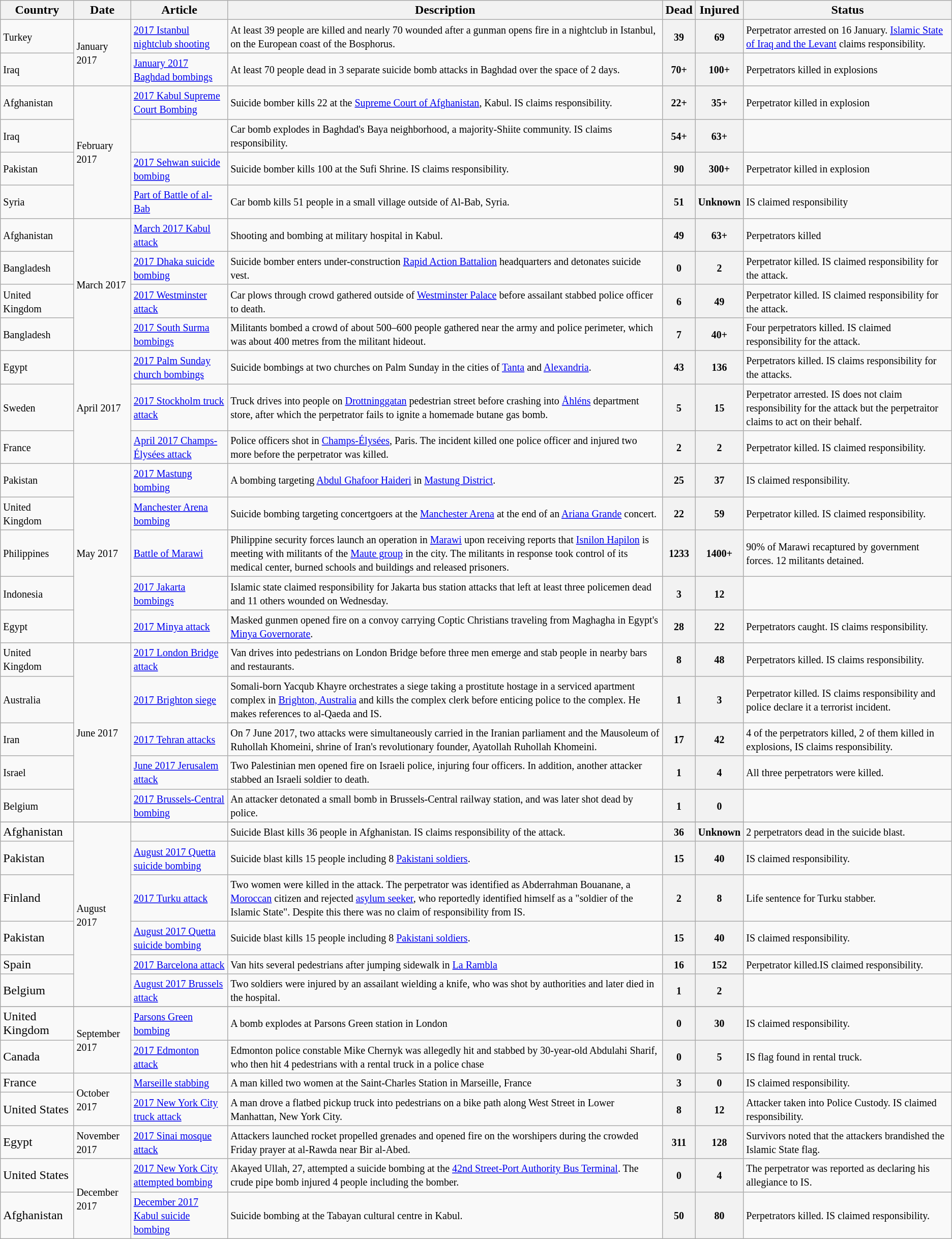<table class="wikitable sortable">
<tr>
<th>Country</th>
<th>Date</th>
<th>Article</th>
<th>Description</th>
<th>Dead</th>
<th>Injured</th>
<th>Status</th>
</tr>
<tr>
<td><small>Turkey</small></td>
<td rowspan="2"><small>January 2017</small></td>
<td><a href='#'><small>2017 Istanbul nightclub shooting</small></a></td>
<td><small>At least 39 people are killed and nearly 70 wounded after a gunman opens fire in a nightclub in Istanbul, on the European coast of the Bosphorus.</small></td>
<th><small>39</small></th>
<th><small>69</small></th>
<td><small>Perpetrator arrested on 16 January. <a href='#'>Islamic State of Iraq and the Levant</a> claims responsibility.</small></td>
</tr>
<tr>
<td><small>Iraq</small></td>
<td><a href='#'><small>January 2017 Baghdad bombings</small></a></td>
<td><small>At least 70 people dead in 3 separate suicide bomb attacks in Baghdad over the space of 2 days.</small></td>
<th><small>70+</small></th>
<th><small>100+</small></th>
<td><small>Perpetrators killed in explosions</small></td>
</tr>
<tr>
<td><small>Afghanistan</small></td>
<td rowspan="4"><small>February 2017</small></td>
<td><a href='#'><small>2017 Kabul Supreme Court Bombing</small></a></td>
<td><small>Suicide bomber kills 22 at the <a href='#'>Supreme Court of Afghanistan</a>, Kabul. IS claims responsibility.</small></td>
<th><small>22+</small></th>
<th><small>35+</small></th>
<td><small>Perpetrator killed in explosion</small></td>
</tr>
<tr>
<td><small>Iraq</small></td>
<td></td>
<td><small>Car bomb explodes in Baghdad's Baya neighborhood, a majority-Shiite community. IS claims responsibility.</small></td>
<th><small>54+</small></th>
<th><small>63+</small></th>
<td></td>
</tr>
<tr>
<td><small>Pakistan</small></td>
<td><a href='#'><small>2017 Sehwan suicide bombing</small></a></td>
<td><small>Suicide bomber kills 100 at the Sufi Shrine. IS claims responsibility.</small></td>
<th><small>90</small></th>
<th><small>300+</small></th>
<td><small>Perpetrator killed in explosion</small></td>
</tr>
<tr>
<td><small>Syria</small></td>
<td><small><a href='#'>Part of Battle of al-Bab</a></small></td>
<td><small>Car bomb kills 51 people in a small village outside of Al-Bab, Syria.</small></td>
<th><small>51</small></th>
<th><small>Unknown</small></th>
<td><small>IS claimed responsibility</small></td>
</tr>
<tr>
<td><small>Afghanistan</small></td>
<td rowspan="4"><small>March 2017</small></td>
<td><a href='#'><small>March 2017 Kabul attack</small></a></td>
<td><small>Shooting and bombing at military hospital in Kabul.</small></td>
<th><small>49</small></th>
<th><small>63+</small></th>
<td><small>Perpetrators killed</small></td>
</tr>
<tr>
<td><small>Bangladesh</small></td>
<td><a href='#'><small>2017 Dhaka suicide bombing</small></a></td>
<td><small>Suicide bomber enters under-construction <a href='#'>Rapid Action Battalion</a> headquarters and detonates suicide vest.</small></td>
<th><small>0</small></th>
<th><small>2</small></th>
<td><small>Perpetrator killed. IS claimed responsibility for the attack.</small></td>
</tr>
<tr>
<td><small>United Kingdom</small></td>
<td><a href='#'><small>2017 Westminster attack</small></a></td>
<td><small>Car plows through crowd gathered outside of <a href='#'>Westminster Palace</a> before assailant stabbed police officer to death.</small></td>
<th><small>6</small></th>
<th><small>49</small></th>
<td><small>Perpetrator killed. IS claimed responsibility for the attack.</small></td>
</tr>
<tr>
<td><small>Bangladesh</small></td>
<td><a href='#'><small>2017 South Surma bombings</small></a></td>
<td><small>Militants bombed a crowd of about 500–600 people gathered near the army and police perimeter, which was about 400 metres from the militant hideout.</small></td>
<th><small>7</small></th>
<th><small>40+</small></th>
<td><small>Four perpetrators killed. IS claimed responsibility for the attack.</small></td>
</tr>
<tr>
<td><small>Egypt</small></td>
<td rowspan="3"><small>April 2017</small></td>
<td><a href='#'><small>2017 Palm Sunday church bombings</small></a></td>
<td><small>Suicide bombings at two churches on Palm Sunday in the cities of <a href='#'>Tanta</a> and <a href='#'>Alexandria</a>.</small></td>
<th><small>43</small></th>
<th><small>136</small></th>
<td><small>Perpetrators killed. IS claims responsibility for the attacks.</small></td>
</tr>
<tr>
<td><small>Sweden</small></td>
<td><a href='#'><small>2017 Stockholm truck attack</small></a></td>
<td><small>Truck drives into people on <a href='#'>Drottninggatan</a> pedestrian street before crashing into <a href='#'>Åhléns</a> department store, after which the perpetrator fails to ignite a homemade butane gas bomb.</small></td>
<th><small>5</small></th>
<th><small>15</small></th>
<td><small>Perpetrator arrested. IS does not claim responsibility for the attack but the perpetraitor claims to act on their behalf.</small></td>
</tr>
<tr>
<td><small>France</small></td>
<td><a href='#'><small>April 2017 Champs-Élysées attack</small></a></td>
<td><small>Police officers shot in <a href='#'>Champs-Élysées</a>, Paris. The incident killed one police officer and injured two more before the perpetrator was killed.</small></td>
<th><small>2</small></th>
<th><small>2</small></th>
<td><small>Perpetrator killed. IS claimed responsibility.</small></td>
</tr>
<tr>
<td><small>Pakistan</small></td>
<td rowspan="5"><small>May 2017</small></td>
<td><a href='#'><small>2017 Mastung bombing</small></a></td>
<td><small>A bombing targeting <a href='#'>Abdul Ghafoor Haideri</a> in <a href='#'>Mastung District</a>.</small></td>
<th><small>25</small></th>
<th><small>37</small></th>
<td><small>IS claimed responsibility.</small></td>
</tr>
<tr>
<td><small>United Kingdom</small></td>
<td><a href='#'><small>Manchester Arena bombing</small></a></td>
<td><small>Suicide bombing targeting concertgoers at the <a href='#'>Manchester Arena</a> at the end of an <a href='#'>Ariana Grande</a> concert.</small></td>
<th><small>22</small></th>
<th><small>59</small></th>
<td><small>Perpetrator killed. IS claimed responsibility.</small></td>
</tr>
<tr>
<td><small>Philippines</small></td>
<td><a href='#'><small>Battle of Marawi</small></a></td>
<td><small>Philippine security forces launch an operation in <a href='#'>Marawi</a> upon receiving reports that <a href='#'>Isnilon Hapilon</a> is meeting with militants of the <a href='#'>Maute group</a> in the city. The militants in response took control of its medical center, burned schools and buildings and released prisoners.</small></td>
<th><small>1233</small></th>
<th><small>1400+</small></th>
<td><small>90% of Marawi recaptured by government forces. 12 militants detained.</small></td>
</tr>
<tr>
<td><small>Indonesia</small></td>
<td><a href='#'><small>2017 Jakarta bombings</small></a></td>
<td><small>Islamic state claimed responsibility for Jakarta bus station attacks that left at least three policemen dead and 11 others wounded on Wednesday.</small></td>
<th><small>3</small></th>
<th><small>12</small></th>
<td><small></small></td>
</tr>
<tr>
<td><small>Egypt</small></td>
<td><a href='#'><small>2017 Minya attack</small></a></td>
<td><small>Masked gunmen opened fire on a convoy carrying Coptic Christians traveling from Maghagha in Egypt's <a href='#'>Minya Governorate</a>.</small></td>
<th><small>28</small></th>
<th><small>22</small></th>
<td><small>Perpetrators caught. IS claims responsibility.</small></td>
</tr>
<tr>
<td><small>United Kingdom</small></td>
<td rowspan="5"><small>June 2017</small></td>
<td><a href='#'><small>2017 London Bridge attack</small></a></td>
<td><small>Van drives into pedestrians on London Bridge before three men emerge and stab people in nearby bars and restaurants.</small></td>
<th><small>8</small></th>
<th><small>48</small></th>
<td><small>Perpetrators killed. IS claims responsibility.</small></td>
</tr>
<tr>
<td><small>Australia</small></td>
<td><a href='#'><small>2017 Brighton siege</small></a></td>
<td><small>Somali-born Yacqub Khayre orchestrates a siege taking a prostitute hostage in a serviced apartment complex in <a href='#'>Brighton, Australia</a> and kills the complex clerk before enticing police to the complex. He makes references to al-Qaeda and IS.</small></td>
<th><small>1</small></th>
<th><small>3</small></th>
<td><small>Perpetrator killed. IS claims responsibility and police declare it a terrorist incident.</small></td>
</tr>
<tr>
<td><small>Iran</small></td>
<td><a href='#'><small>2017 Tehran attacks</small></a></td>
<td><small>On 7 June 2017, two attacks were simultaneously carried in the Iranian parliament and the Mausoleum of Ruhollah Khomeini, shrine of Iran's revolutionary founder, Ayatollah Ruhollah Khomeini.</small></td>
<th><small>17</small></th>
<th><small>42</small></th>
<td><small>4 of the perpetrators killed, 2 of them killed in explosions, IS claims responsibility.</small></td>
</tr>
<tr>
<td><small>Israel</small></td>
<td><a href='#'><small>June 2017 Jerusalem attack</small></a></td>
<td><small>Two Palestinian men opened fire on Israeli police, injuring four officers. In addition, another attacker stabbed an Israeli soldier to death.</small></td>
<th><small>1</small></th>
<th><small>4</small></th>
<td><small>All three perpetrators were killed. </small></td>
</tr>
<tr>
<td><small>Belgium</small></td>
<td><small><a href='#'>2017 Brussels-Central bombing</a></small></td>
<td><small>An attacker detonated a small bomb in Brussels-Central railway station, and was later shot dead by police.</small></td>
<th><small>1</small></th>
<th><small>0</small></th>
</tr>
<tr>
</tr>
<tr>
</tr>
<tr>
<td>Afghanistan</td>
<td rowspan="6"><small>August 2017</small></td>
<td></td>
<td><small>Suicide Blast kills 36 people in Afghanistan. IS claims responsibility of the attack.</small></td>
<th><small>36</small></th>
<th><small>Unknown</small></th>
<td><small>2 perpetrators dead in the suicide blast.</small></td>
</tr>
<tr>
<td>Pakistan</td>
<td><a href='#'><small>August 2017 Quetta suicide bombing</small></a></td>
<td><small>Suicide blast kills 15 people including 8 <a href='#'>Pakistani soldiers</a>.</small></td>
<th><small>15</small></th>
<th><small>40</small></th>
<td><small>IS claimed responsibility.</small></td>
</tr>
<tr>
<td>Finland</td>
<td><a href='#'><small>2017 Turku attack</small></a></td>
<td><small>Two women were killed in the attack. The perpetrator was identified as Abderrahman Bouanane, a <a href='#'>Moroccan</a> citizen and rejected <a href='#'>asylum seeker</a>, who reportedly identified himself as a "soldier of the Islamic State". Despite this there was no claim of responsibility from IS.</small></td>
<th><small>2</small></th>
<th><small>8</small></th>
<td><small>Life sentence for Turku stabber.</small></td>
</tr>
<tr>
<td>Pakistan</td>
<td><a href='#'><small>August 2017 Quetta suicide bombing</small></a></td>
<td><small>Suicide blast kills 15 people including 8 <a href='#'>Pakistani soldiers</a>.</small></td>
<th><small>15</small></th>
<th><small>40</small></th>
<td><small>IS claimed responsibility.</small></td>
</tr>
<tr>
<td>Spain</td>
<td><a href='#'><small>2017 Barcelona attack</small></a></td>
<td><small>Van hits several pedestrians after jumping sidewalk in <a href='#'>La Rambla</a></small></td>
<th><small>16</small></th>
<th><small>152</small></th>
<td><small>Perpetrator killed.IS claimed responsibility.</small></td>
</tr>
<tr>
<td>Belgium</td>
<td><a href='#'><small>August 2017 Brussels attack</small></a></td>
<td><small>Two soldiers were injured by an assailant wielding a knife, who was shot by authorities and later died in the hospital.</small></td>
<th><small>1</small></th>
<th><small>2</small></th>
</tr>
<tr>
</tr>
<tr>
<td>United Kingdom</td>
<td rowspan="2"><small>September 2017</small></td>
<td><a href='#'><small>Parsons Green bombing</small></a></td>
<td><small>A bomb explodes at Parsons Green station in London</small></td>
<th><small>0</small></th>
<th><small>30</small></th>
<td><small>IS claimed responsibility.</small></td>
</tr>
<tr>
<td>Canada</td>
<td><a href='#'><small>2017 Edmonton attack</small></a></td>
<td><small>Edmonton police constable Mike Chernyk was allegedly hit and stabbed by 30-year-old Abdulahi Sharif, who then hit 4 pedestrians with a rental truck in a police chase</small></td>
<th><small>0</small></th>
<th><small>5</small></th>
<td><small>IS flag found in rental truck.</small></td>
</tr>
<tr>
<td>France</td>
<td rowspan="2"><small>October 2017</small></td>
<td><a href='#'><small>Marseille stabbing</small></a></td>
<td><small>A man killed two women at the Saint-Charles Station in Marseille, France</small></td>
<th><small>3</small></th>
<th><small>0</small></th>
<td><small>IS claimed responsibility.</small></td>
</tr>
<tr>
<td>United States</td>
<td><a href='#'><small>2017 New York City truck attack</small></a></td>
<td><small>A man drove a flatbed pickup truck into pedestrians on a bike path along West Street in Lower Manhattan, New York City.</small></td>
<th><small>8</small></th>
<th><small>12</small></th>
<td><small>Attacker taken into Police Custody. IS claimed responsibility.</small></td>
</tr>
<tr>
<td>Egypt</td>
<td><small>November 2017</small></td>
<td><a href='#'><small>2017 Sinai mosque attack</small></a></td>
<td><small>Attackers launched rocket propelled grenades and opened fire on the worshipers during the crowded Friday prayer at al-Rawda near Bir al-Abed.</small></td>
<th><small>311</small></th>
<th><small>128</small></th>
<td><small>Survivors noted that the attackers brandished the Islamic State flag.</small></td>
</tr>
<tr>
<td>United States</td>
<td rowspan="2"><small>December 2017</small></td>
<td><a href='#'><small>2017 New York City attempted bombing</small></a></td>
<td><small>Akayed Ullah, 27, attempted a suicide bombing at the <a href='#'>42nd Street-Port Authority Bus Terminal</a>. The crude pipe bomb injured 4 people including the bomber.</small></td>
<th><small>0</small></th>
<th><small>4</small></th>
<td><small>The perpetrator was reported as declaring his allegiance to IS.</small></td>
</tr>
<tr>
<td>Afghanistan</td>
<td><a href='#'><small>December 2017 Kabul suicide bombing</small></a></td>
<td><small>Suicide bombing at the Tabayan cultural centre in Kabul.</small></td>
<th><small>50</small></th>
<th><small>80</small></th>
<td><small>Perpetrators killed. IS claimed responsibility.</small></td>
</tr>
</table>
